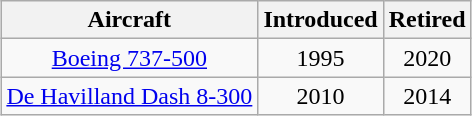<table class="wikitable" style="border-collapse:collapse;margin:1em auto;">
<tr>
<th>Aircraft</th>
<th>Introduced</th>
<th>Retired</th>
</tr>
<tr>
<td align=center><a href='#'>Boeing 737-500</a></td>
<td align=center>1995</td>
<td align=center>2020</td>
</tr>
<tr>
<td align=center><a href='#'>De Havilland Dash 8-300</a></td>
<td align=center>2010</td>
<td align=center>2014</td>
</tr>
</table>
